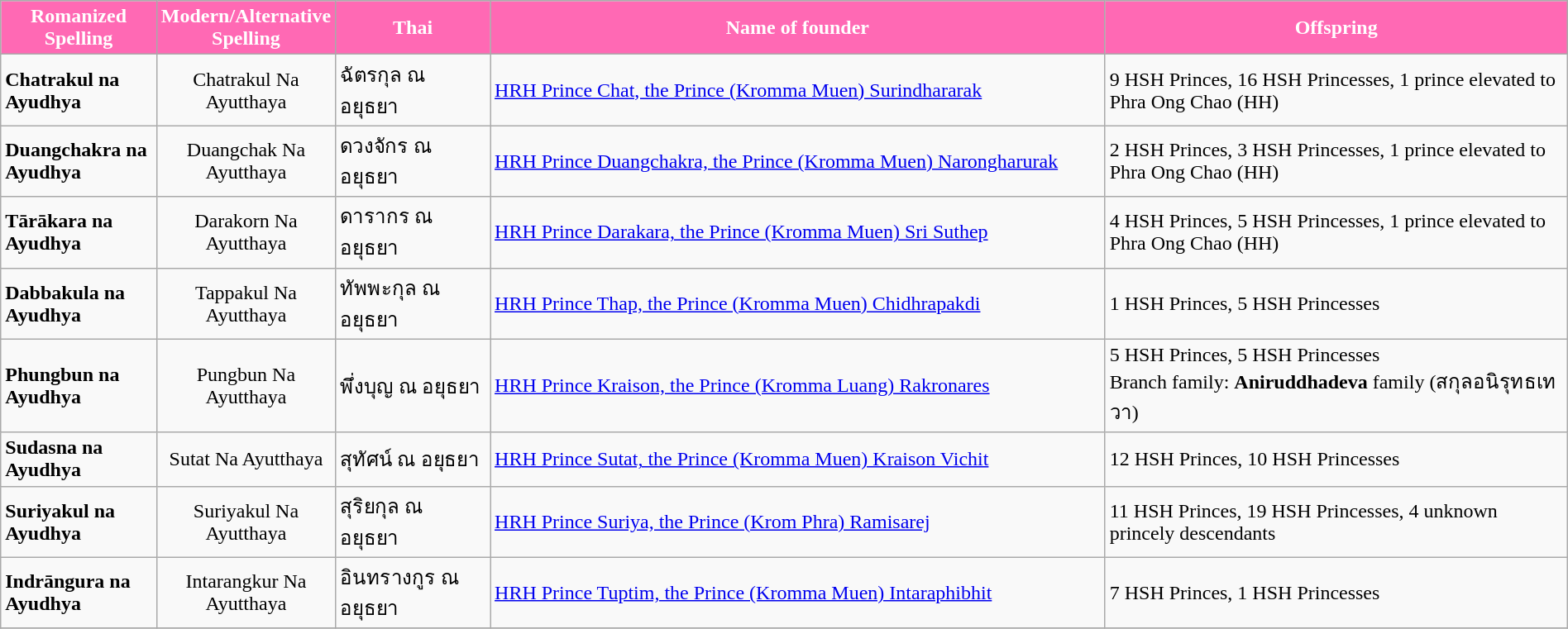<table class="wikitable" style="width: 100%;">
<tr>
<th style="background:hotpink; color: white;">Romanized Spelling</th>
<th style="background:hotpink; color: white;">Modern/Alternative Spelling</th>
<th style="background:hotpink; color: white;">Thai</th>
<th style="background:hotpink; color: white;">Name of founder</th>
<th style="background:hotpink; color: white;">Offspring</th>
</tr>
<tr>
<td width = 10%><strong>Chatrakul na Ayudhya</strong></td>
<td width = 5% style="text-align:center;">Chatrakul Na Ayutthaya</td>
<td width = 10%>ฉัตรกุล ณ อยุธยา</td>
<td width = 40%><a href='#'>HRH Prince Chat, the Prince (Kromma Muen) Surindhararak</a></td>
<td width = 30%>9 HSH Princes, 16 HSH Princesses, 1 prince elevated to Phra Ong Chao (HH)</td>
</tr>
<tr>
<td><strong>Duangchakra na Ayudhya</strong></td>
<td style="text-align:center;">Duangchak Na Ayutthaya</td>
<td>ดวงจักร ณ อยุธยา</td>
<td><a href='#'>HRH Prince Duangchakra, the Prince (Kromma Muen) Narongharurak</a></td>
<td>2 HSH Princes, 3 HSH Princesses, 1 prince elevated to Phra Ong Chao (HH)</td>
</tr>
<tr>
<td><strong>Tārākara na Ayudhya</strong></td>
<td style="text-align:center;">Darakorn Na Ayutthaya</td>
<td>ดารากร ณ อยุธยา</td>
<td><a href='#'>HRH Prince Darakara, the Prince (Kromma Muen) Sri Suthep</a></td>
<td>4 HSH Princes, 5 HSH Princesses, 1 prince elevated to Phra Ong Chao (HH)</td>
</tr>
<tr>
<td><strong>Dabbakula na Ayudhya</strong></td>
<td style="text-align:center;">Tappakul Na Ayutthaya</td>
<td>ทัพพะกุล ณ อยุธยา</td>
<td><a href='#'>HRH Prince Thap, the Prince (Kromma Muen) Chidhrapakdi</a></td>
<td>1 HSH Princes, 5 HSH Princesses</td>
</tr>
<tr>
<td><strong>Phungbun na Ayudhya</strong></td>
<td style="text-align:center;">Pungbun Na Ayutthaya</td>
<td>พึ่งบุญ ณ อยุธยา</td>
<td><a href='#'>HRH Prince Kraison, the Prince (Kromma Luang) Rakronares</a></td>
<td>5 HSH Princes, 5 HSH Princesses<br>Branch family: <strong>Aniruddhadeva</strong> family (สกุลอนิรุทธเทวา)</td>
</tr>
<tr>
<td><strong>Sudasna na Ayudhya</strong></td>
<td style="text-align:center;">Sutat Na Ayutthaya</td>
<td>สุทัศน์ ณ อยุธยา</td>
<td><a href='#'>HRH Prince Sutat, the Prince (Kromma Muen) Kraison Vichit</a></td>
<td>12 HSH Princes, 10 HSH Princesses</td>
</tr>
<tr>
<td><strong>Suriyakul na Ayudhya</strong></td>
<td style="text-align:center;">Suriyakul Na Ayutthaya</td>
<td>สุริยกุล ณ อยุธยา</td>
<td><a href='#'>HRH Prince Suriya, the Prince (Krom Phra) Ramisarej</a></td>
<td>11 HSH Princes, 19 HSH Princesses, 4 unknown princely descendants</td>
</tr>
<tr>
<td><strong>Indrāngura na Ayudhya</strong></td>
<td style="text-align:center;">Intarangkur Na Ayutthaya</td>
<td>อินทรางกูร ณ อยุธยา</td>
<td><a href='#'>HRH Prince Tuptim, the Prince (Kromma Muen) Intaraphibhit</a></td>
<td>7 HSH Princes, 1 HSH Princesses</td>
</tr>
<tr>
</tr>
</table>
